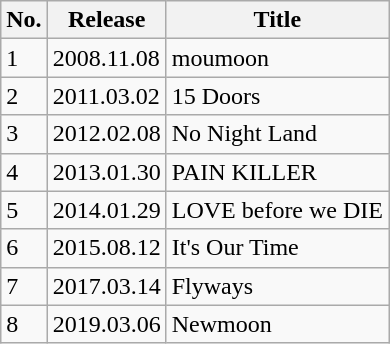<table class="wikitable">
<tr>
<th>No.</th>
<th>Release</th>
<th>Title</th>
</tr>
<tr>
<td>1</td>
<td>2008.11.08</td>
<td>moumoon</td>
</tr>
<tr>
<td>2</td>
<td>2011.03.02</td>
<td>15 Doors</td>
</tr>
<tr>
<td>3</td>
<td>2012.02.08</td>
<td>No Night Land</td>
</tr>
<tr>
<td>4</td>
<td>2013.01.30</td>
<td>PAIN KILLER</td>
</tr>
<tr>
<td>5</td>
<td>2014.01.29</td>
<td>LOVE before we DIE</td>
</tr>
<tr>
<td>6</td>
<td>2015.08.12</td>
<td>It's Our Time</td>
</tr>
<tr>
<td>7</td>
<td>2017.03.14</td>
<td>Flyways</td>
</tr>
<tr>
<td>8</td>
<td>2019.03.06</td>
<td>Newmoon</td>
</tr>
</table>
